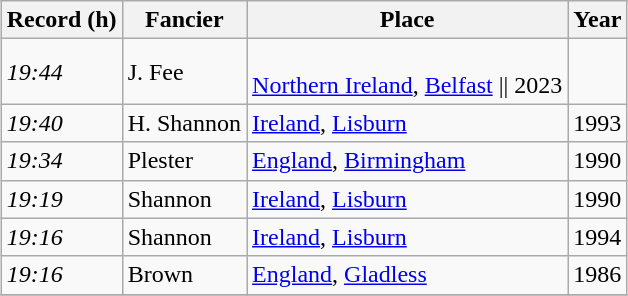<table class="wikitable" style="margin: 1em auto 1em auto">
<tr>
<th>Record (h)</th>
<th>Fancier</th>
<th>Place</th>
<th>Year</th>
</tr>
<tr>
<td><em>19:44</em></td>
<td>J. Fee</td>
<td><br><a href='#'>Northern Ireland</a>, <a href='#'>Belfast</a> ||  2023</td>
</tr>
<tr>
<td><em>19:40</em></td>
<td>H. Shannon</td>
<td><a href='#'>Ireland</a>, <a href='#'>Lisburn</a></td>
<td>1993</td>
</tr>
<tr>
<td><em>19:34</em></td>
<td>Plester</td>
<td><a href='#'>England</a>, <a href='#'>Birmingham</a></td>
<td>1990</td>
</tr>
<tr>
<td><em>19:19</em></td>
<td>Shannon</td>
<td><a href='#'>Ireland</a>, <a href='#'>Lisburn</a></td>
<td>1990</td>
</tr>
<tr>
<td><em>19:16</em></td>
<td>Shannon</td>
<td><a href='#'>Ireland</a>, <a href='#'>Lisburn</a></td>
<td>1994</td>
</tr>
<tr>
<td><em>19:16</em></td>
<td>Brown</td>
<td><a href='#'>England</a>, <a href='#'>Gladless</a></td>
<td>1986</td>
</tr>
<tr>
</tr>
</table>
